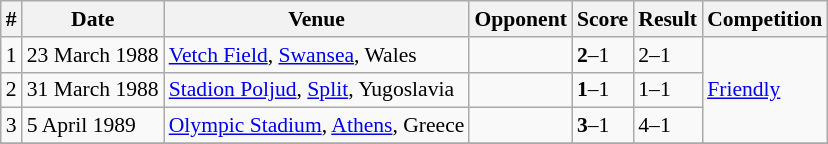<table class="wikitable collapsible collapsed" style="font-size:90%">
<tr>
<th>#</th>
<th>Date</th>
<th>Venue</th>
<th>Opponent</th>
<th>Score</th>
<th>Result</th>
<th>Competition</th>
</tr>
<tr>
<td>1</td>
<td>23 March 1988</td>
<td><a href='#'>Vetch Field</a>, <a href='#'>Swansea</a>, Wales</td>
<td></td>
<td><strong>2</strong>–1</td>
<td>2–1</td>
<td rowspan = "3"><a href='#'>Friendly</a></td>
</tr>
<tr>
<td>2</td>
<td>31 March 1988</td>
<td><a href='#'>Stadion Poljud</a>, <a href='#'>Split</a>, Yugoslavia</td>
<td></td>
<td><strong>1</strong>–1</td>
<td>1–1</td>
</tr>
<tr>
<td>3</td>
<td>5 April 1989</td>
<td><a href='#'>Olympic Stadium</a>, <a href='#'>Athens</a>, Greece</td>
<td></td>
<td><strong>3</strong>–1</td>
<td>4–1</td>
</tr>
<tr>
</tr>
</table>
